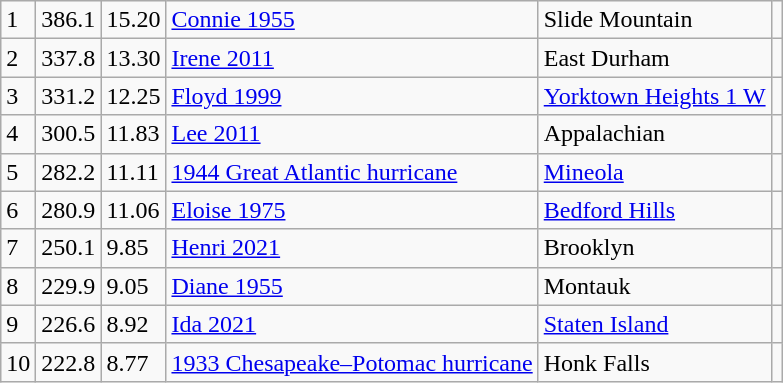<table class="wikitable">
<tr>
<td>1</td>
<td>386.1</td>
<td>15.20</td>
<td><a href='#'>Connie 1955</a></td>
<td>Slide Mountain</td>
<td></td>
</tr>
<tr>
<td>2</td>
<td>337.8</td>
<td>13.30</td>
<td><a href='#'>Irene 2011</a></td>
<td>East Durham</td>
<td></td>
</tr>
<tr>
<td>3</td>
<td>331.2</td>
<td>12.25</td>
<td><a href='#'>Floyd 1999</a></td>
<td><a href='#'>Yorktown Heights 1 W</a></td>
<td></td>
</tr>
<tr>
<td>4</td>
<td>300.5</td>
<td>11.83</td>
<td><a href='#'>Lee 2011</a></td>
<td>Appalachian</td>
<td></td>
</tr>
<tr>
<td>5</td>
<td>282.2</td>
<td>11.11</td>
<td><a href='#'>1944 Great Atlantic hurricane</a></td>
<td><a href='#'>Mineola</a></td>
<td></td>
</tr>
<tr>
<td>6</td>
<td>280.9</td>
<td>11.06</td>
<td><a href='#'>Eloise 1975</a></td>
<td><a href='#'>Bedford Hills</a></td>
<td></td>
</tr>
<tr>
<td>7</td>
<td>250.1</td>
<td>9.85</td>
<td><a href='#'>Henri 2021</a></td>
<td>Brooklyn</td>
<td></td>
</tr>
<tr>
<td>8</td>
<td>229.9</td>
<td>9.05</td>
<td><a href='#'>Diane 1955</a></td>
<td>Montauk</td>
<td></td>
</tr>
<tr>
<td>9</td>
<td>226.6</td>
<td>8.92</td>
<td><a href='#'>Ida 2021</a></td>
<td><a href='#'>Staten Island</a></td>
<td></td>
</tr>
<tr>
<td>10</td>
<td>222.8</td>
<td>8.77</td>
<td><a href='#'>1933 Chesapeake–Potomac hurricane</a></td>
<td>Honk Falls</td>
<td></td>
</tr>
</table>
